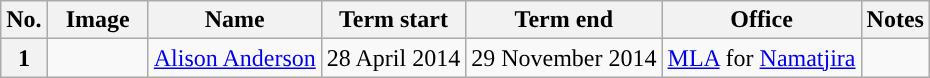<table class="wikitable" style="text-align:center">
<tr>
<th>No.</th>
<th width=60>Image</th>
<th>Name</th>
<th>Term start</th>
<th>Term end</th>
<th>Office</th>
<th>Notes</th>
</tr>
<tr>
<th style="background:">1</th>
<td></td>
<td><a href='#'>Alison Anderson</a> <br> </td>
<td>28 April 2014</td>
<td>29 November 2014</td>
<td><a href='#'>MLA</a> for <a href='#'>Namatjira</a> <br> </td>
<td></td>
</tr>
</table>
